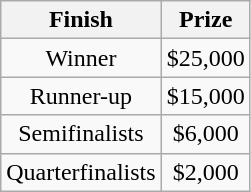<table class="wikitable" style="text-align:center">
<tr>
<th>Finish</th>
<th>Prize</th>
</tr>
<tr>
<td>Winner</td>
<td>$25,000</td>
</tr>
<tr>
<td>Runner-up</td>
<td>$15,000</td>
</tr>
<tr>
<td>Semifinalists</td>
<td>$6,000</td>
</tr>
<tr>
<td>Quarterfinalists</td>
<td>$2,000</td>
</tr>
</table>
